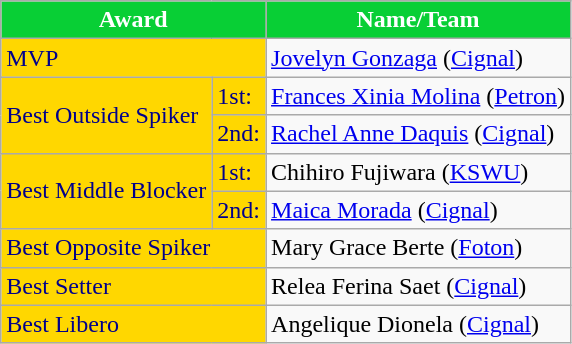<table class="wikitable">
<tr>
<th style="background:#08CF35; color:#FFFFFF;" colspan="2">Award</th>
<th style="background:#08CF35; color:#FFFFFF;">Name/Team</th>
</tr>
<tr>
<td style="background:#FFD700; color:#00008B;" colspan="2">MVP</td>
<td><a href='#'>Jovelyn Gonzaga</a> (<a href='#'>Cignal</a>)</td>
</tr>
<tr>
<td style="background:#FFD700; color:#00008B;" rowspan=2>Best Outside Spiker</td>
<td style="background:#FFD700; color:#00008B;">1st:</td>
<td><a href='#'>Frances Xinia Molina</a> (<a href='#'>Petron</a>)</td>
</tr>
<tr>
<td style="background:#FFD700; color:#00008B;">2nd:</td>
<td><a href='#'>Rachel Anne Daquis</a> (<a href='#'>Cignal</a>)</td>
</tr>
<tr>
<td style="background:#FFD700; color:#00008B;" rowspan="2">Best Middle Blocker</td>
<td style="background:#FFD700; color:#00008B;">1st:</td>
<td>Chihiro Fujiwara (<a href='#'>KSWU</a>)</td>
</tr>
<tr>
<td style="background:#FFD700; color:#00008B;">2nd:</td>
<td><a href='#'>Maica Morada</a> (<a href='#'>Cignal</a>)</td>
</tr>
<tr>
<td style="background:#FFD700; color:#00008B;" colspan="2">Best Opposite Spiker</td>
<td>Mary Grace Berte (<a href='#'>Foton</a>)</td>
</tr>
<tr>
<td style="background:#FFD700; color:#00008B;" colspan="2">Best Setter</td>
<td>Relea Ferina Saet (<a href='#'>Cignal</a>)</td>
</tr>
<tr>
<td style="background:#FFD700; color:#00008B;" colspan="2">Best Libero</td>
<td>Angelique Dionela (<a href='#'>Cignal</a>)</td>
</tr>
</table>
